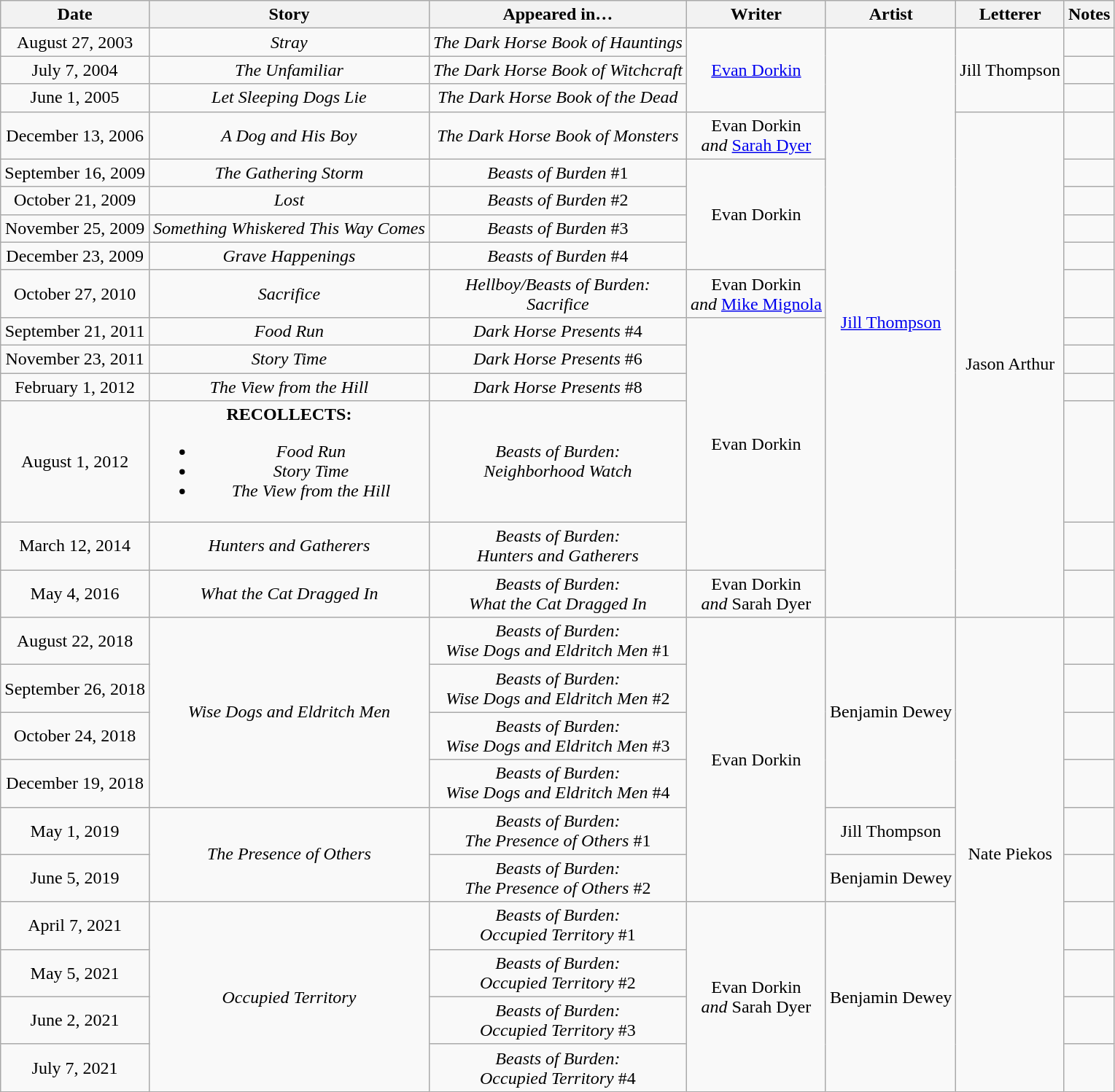<table class="wikitable" style="text-align: center">
<tr>
<th>Date</th>
<th>Story</th>
<th>Appeared in…</th>
<th>Writer</th>
<th>Artist</th>
<th>Letterer</th>
<th>Notes</th>
</tr>
<tr>
<td>August 27, 2003</td>
<td><em>Stray</em></td>
<td><em>The Dark Horse Book of Hauntings</em></td>
<td rowspan=3><a href='#'>Evan Dorkin</a></td>
<td rowspan=15><a href='#'>Jill Thompson</a></td>
<td rowspan=3>Jill Thompson</td>
<td></td>
</tr>
<tr>
<td>July 7, 2004</td>
<td><em>The Unfamiliar</em></td>
<td><em>The Dark Horse Book of Witchcraft</em></td>
<td></td>
</tr>
<tr>
<td>June 1, 2005</td>
<td><em>Let Sleeping Dogs Lie</em></td>
<td><em>The Dark Horse Book of the Dead</em></td>
<td></td>
</tr>
<tr>
<td>December 13, 2006</td>
<td><em>A Dog and His Boy</em></td>
<td><em>The Dark Horse Book of Monsters</em></td>
<td>Evan Dorkin<br><em>and</em> <a href='#'>Sarah Dyer</a></td>
<td rowspan=12>Jason Arthur</td>
<td></td>
</tr>
<tr>
<td>September 16, 2009</td>
<td><em>The Gathering Storm</em></td>
<td><em>Beasts of Burden</em> #1</td>
<td rowspan=4>Evan Dorkin</td>
<td></td>
</tr>
<tr>
<td>October 21, 2009</td>
<td><em>Lost</em></td>
<td><em>Beasts of Burden</em> #2</td>
<td></td>
</tr>
<tr>
<td>November 25, 2009</td>
<td><em>Something Whiskered This Way Comes</em></td>
<td><em>Beasts of Burden</em> #3</td>
<td></td>
</tr>
<tr>
<td>December 23, 2009</td>
<td><em>Grave Happenings</em></td>
<td><em>Beasts of Burden</em> #4</td>
<td></td>
</tr>
<tr>
<td>October 27, 2010</td>
<td><em>Sacrifice</em></td>
<td><em>Hellboy/Beasts of Burden:<br>Sacrifice</em></td>
<td>Evan Dorkin<br><em>and</em> <a href='#'>Mike Mignola</a></td>
<td></td>
</tr>
<tr>
<td>September 21, 2011</td>
<td><em>Food Run</em></td>
<td><em>Dark Horse Presents</em> #4</td>
<td rowspan=5>Evan Dorkin</td>
<td></td>
</tr>
<tr>
<td>November 23, 2011</td>
<td><em>Story Time</em></td>
<td><em>Dark Horse Presents</em> #6</td>
<td></td>
</tr>
<tr>
<td>February 1, 2012</td>
<td><em>The View from the Hill</em></td>
<td><em>Dark Horse Presents</em> #8</td>
<td></td>
</tr>
<tr>
<td>August 1, 2012</td>
<td><strong><span>RECOLLECTS:</span></strong><br><ul><li><em>Food Run</em></li><li><em>Story Time</em></li><li><em>The View from the Hill</em></li></ul></td>
<td><em>Beasts of Burden:<br>Neighborhood Watch</em></td>
<td></td>
</tr>
<tr>
<td>March 12, 2014</td>
<td><em>Hunters and Gatherers</em></td>
<td><em>Beasts of Burden:<br>Hunters and Gatherers</em></td>
<td></td>
</tr>
<tr>
<td>May 4, 2016</td>
<td><em>What the Cat Dragged In</em></td>
<td><em>Beasts of Burden:<br>What the Cat Dragged In</em></td>
<td>Evan Dorkin<br><em>and</em> Sarah Dyer</td>
<td></td>
</tr>
<tr>
<td>August 22, 2018</td>
<td rowspan=4><em>Wise Dogs and Eldritch Men</em></td>
<td><em>Beasts of Burden:<br>Wise Dogs and Eldritch Men</em> #1</td>
<td rowspan=6>Evan Dorkin</td>
<td rowspan=4>Benjamin Dewey</td>
<td rowspan=10>Nate Piekos</td>
<td></td>
</tr>
<tr>
<td>September 26, 2018</td>
<td><em>Beasts of Burden:<br>Wise Dogs and Eldritch Men</em> #2</td>
<td></td>
</tr>
<tr>
<td>October 24, 2018</td>
<td><em>Beasts of Burden:<br>Wise Dogs and Eldritch Men</em> #3</td>
<td></td>
</tr>
<tr>
<td>December 19, 2018</td>
<td><em>Beasts of Burden:<br>Wise Dogs and Eldritch Men</em> #4</td>
<td></td>
</tr>
<tr>
<td>May 1, 2019</td>
<td rowspan=2><em>The Presence of Others</em></td>
<td><em>Beasts of Burden:<br>The Presence of Others</em> #1</td>
<td>Jill Thompson</td>
<td></td>
</tr>
<tr>
<td>June 5, 2019</td>
<td><em>Beasts of Burden:<br>The Presence of Others</em> #2</td>
<td>Benjamin Dewey</td>
<td></td>
</tr>
<tr>
<td>April 7, 2021</td>
<td rowspan=4><em>Occupied Territory</em></td>
<td><em>Beasts of Burden:<br>Occupied Territory</em> #1</td>
<td rowspan=4>Evan Dorkin<br><em>and</em> Sarah Dyer</td>
<td rowspan=4>Benjamin Dewey</td>
<td></td>
</tr>
<tr>
<td>May 5, 2021</td>
<td><em>Beasts of Burden:<br>Occupied Territory</em> #2</td>
<td></td>
</tr>
<tr>
<td>June 2, 2021</td>
<td><em>Beasts of Burden:<br>Occupied Territory</em> #3</td>
<td></td>
</tr>
<tr>
<td>July 7, 2021</td>
<td><em>Beasts of Burden:<br>Occupied Territory</em> #4</td>
<td></td>
</tr>
</table>
